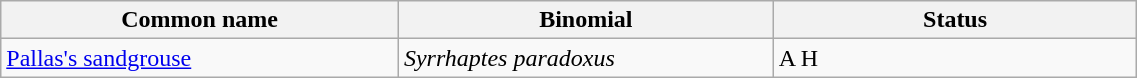<table width=60% class="wikitable">
<tr>
<th width=35%>Common name</th>
<th width=33%>Binomial</th>
<th width=32%>Status</th>
</tr>
<tr>
<td><a href='#'>Pallas's sandgrouse</a></td>
<td><em>Syrrhaptes paradoxus</em></td>
<td>A H</td>
</tr>
</table>
